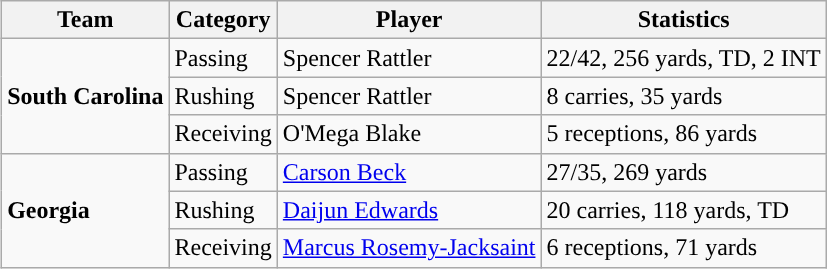<table class="wikitable" style="float: right;">
<tr>
<th>Team</th>
<th>Category</th>
<th>Player</th>
<th>Statistics</th>
</tr>
<tr>
<td rowspan=3><strong>South Carolina</strong></td>
<td>Passing</td>
<td>Spencer Rattler</td>
<td>22/42, 256 yards, TD, 2 INT</td>
</tr>
<tr>
<td>Rushing</td>
<td>Spencer Rattler</td>
<td>8 carries, 35 yards</td>
</tr>
<tr>
<td>Receiving</td>
<td>O'Mega Blake</td>
<td>5 receptions, 86 yards</td>
</tr>
<tr>
<td rowspan=3><strong>Georgia</strong></td>
<td>Passing</td>
<td><a href='#'>Carson Beck</a></td>
<td>27/35, 269 yards</td>
</tr>
<tr>
<td>Rushing</td>
<td><a href='#'>Daijun Edwards</a></td>
<td>20 carries, 118 yards, TD</td>
</tr>
<tr>
<td>Receiving</td>
<td><a href='#'>Marcus Rosemy-Jacksaint</a></td>
<td>6 receptions, 71 yards</td>
</tr>
</table>
